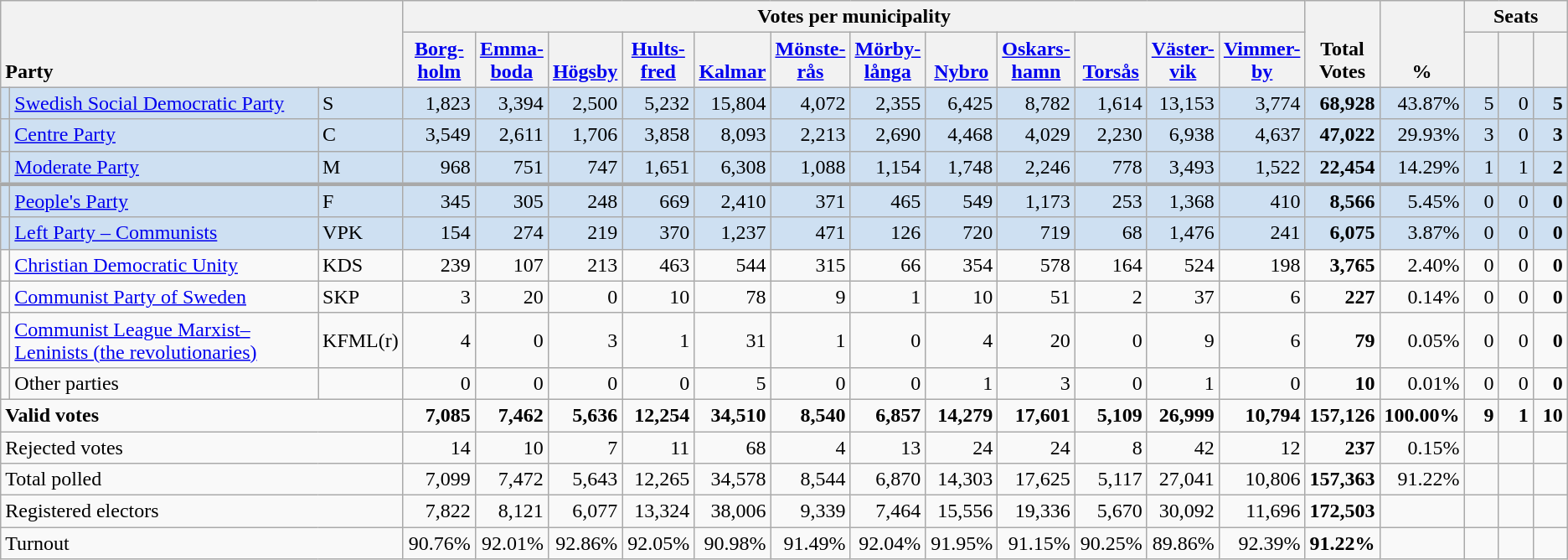<table class="wikitable" border="1" style="text-align:right;">
<tr>
<th style="text-align:left;" valign=bottom rowspan=2 colspan=3>Party</th>
<th colspan=12>Votes per municipality</th>
<th align=center valign=bottom rowspan=2 width="50">Total Votes</th>
<th align=center valign=bottom rowspan=2 width="50">%</th>
<th colspan=3>Seats</th>
</tr>
<tr>
<th align=center valign=bottom width="50"><a href='#'>Borg- holm</a></th>
<th align=center valign=bottom width="50"><a href='#'>Emma- boda</a></th>
<th align=center valign=bottom width="50"><a href='#'>Högsby</a></th>
<th align=center valign=bottom width="50"><a href='#'>Hults- fred</a></th>
<th align=center valign=bottom width="50"><a href='#'>Kalmar</a></th>
<th align=center valign=bottom width="50"><a href='#'>Mönste- rås</a></th>
<th align=center valign=bottom width="50"><a href='#'>Mörby- långa</a></th>
<th align=center valign=bottom width="50"><a href='#'>Nybro</a></th>
<th align=center valign=bottom width="50"><a href='#'>Oskars- hamn</a></th>
<th align=center valign=bottom width="50"><a href='#'>Torsås</a></th>
<th align=center valign=bottom width="50"><a href='#'>Väster- vik</a></th>
<th align=center valign=bottom width="50"><a href='#'>Vimmer- by</a></th>
<th align=center valign=bottom width="20"><small></small></th>
<th align=center valign=bottom width="20"><small><a href='#'></a></small></th>
<th align=center valign=bottom width="20"><small></small></th>
</tr>
<tr style="background:#CEE0F2;">
<td></td>
<td align=left style="white-space: nowrap;"><a href='#'>Swedish Social Democratic Party</a></td>
<td align=left>S</td>
<td>1,823</td>
<td>3,394</td>
<td>2,500</td>
<td>5,232</td>
<td>15,804</td>
<td>4,072</td>
<td>2,355</td>
<td>6,425</td>
<td>8,782</td>
<td>1,614</td>
<td>13,153</td>
<td>3,774</td>
<td><strong>68,928</strong></td>
<td>43.87%</td>
<td>5</td>
<td>0</td>
<td><strong>5</strong></td>
</tr>
<tr style="background:#CEE0F2;">
<td></td>
<td align=left><a href='#'>Centre Party</a></td>
<td align=left>C</td>
<td>3,549</td>
<td>2,611</td>
<td>1,706</td>
<td>3,858</td>
<td>8,093</td>
<td>2,213</td>
<td>2,690</td>
<td>4,468</td>
<td>4,029</td>
<td>2,230</td>
<td>6,938</td>
<td>4,637</td>
<td><strong>47,022</strong></td>
<td>29.93%</td>
<td>3</td>
<td>0</td>
<td><strong>3</strong></td>
</tr>
<tr style="background:#CEE0F2;">
<td></td>
<td align=left><a href='#'>Moderate Party</a></td>
<td align=left>M</td>
<td>968</td>
<td>751</td>
<td>747</td>
<td>1,651</td>
<td>6,308</td>
<td>1,088</td>
<td>1,154</td>
<td>1,748</td>
<td>2,246</td>
<td>778</td>
<td>3,493</td>
<td>1,522</td>
<td><strong>22,454</strong></td>
<td>14.29%</td>
<td>1</td>
<td>1</td>
<td><strong>2</strong></td>
</tr>
<tr style="background:#CEE0F2; border-top:3px solid darkgray;">
<td></td>
<td align=left><a href='#'>People's Party</a></td>
<td align=left>F</td>
<td>345</td>
<td>305</td>
<td>248</td>
<td>669</td>
<td>2,410</td>
<td>371</td>
<td>465</td>
<td>549</td>
<td>1,173</td>
<td>253</td>
<td>1,368</td>
<td>410</td>
<td><strong>8,566</strong></td>
<td>5.45%</td>
<td>0</td>
<td>0</td>
<td><strong>0</strong></td>
</tr>
<tr style="background:#CEE0F2;">
<td></td>
<td align=left><a href='#'>Left Party – Communists</a></td>
<td align=left>VPK</td>
<td>154</td>
<td>274</td>
<td>219</td>
<td>370</td>
<td>1,237</td>
<td>471</td>
<td>126</td>
<td>720</td>
<td>719</td>
<td>68</td>
<td>1,476</td>
<td>241</td>
<td><strong>6,075</strong></td>
<td>3.87%</td>
<td>0</td>
<td>0</td>
<td><strong>0</strong></td>
</tr>
<tr>
<td></td>
<td align=left><a href='#'>Christian Democratic Unity</a></td>
<td align=left>KDS</td>
<td>239</td>
<td>107</td>
<td>213</td>
<td>463</td>
<td>544</td>
<td>315</td>
<td>66</td>
<td>354</td>
<td>578</td>
<td>164</td>
<td>524</td>
<td>198</td>
<td><strong>3,765</strong></td>
<td>2.40%</td>
<td>0</td>
<td>0</td>
<td><strong>0</strong></td>
</tr>
<tr>
<td></td>
<td align=left><a href='#'>Communist Party of Sweden</a></td>
<td align=left>SKP</td>
<td>3</td>
<td>20</td>
<td>0</td>
<td>10</td>
<td>78</td>
<td>9</td>
<td>1</td>
<td>10</td>
<td>51</td>
<td>2</td>
<td>37</td>
<td>6</td>
<td><strong>227</strong></td>
<td>0.14%</td>
<td>0</td>
<td>0</td>
<td><strong>0</strong></td>
</tr>
<tr>
<td></td>
<td align=left><a href='#'>Communist League Marxist–Leninists (the revolutionaries)</a></td>
<td align=left>KFML(r)</td>
<td>4</td>
<td>0</td>
<td>3</td>
<td>1</td>
<td>31</td>
<td>1</td>
<td>0</td>
<td>4</td>
<td>20</td>
<td>0</td>
<td>9</td>
<td>6</td>
<td><strong>79</strong></td>
<td>0.05%</td>
<td>0</td>
<td>0</td>
<td><strong>0</strong></td>
</tr>
<tr>
<td></td>
<td align=left>Other parties</td>
<td></td>
<td>0</td>
<td>0</td>
<td>0</td>
<td>0</td>
<td>5</td>
<td>0</td>
<td>0</td>
<td>1</td>
<td>3</td>
<td>0</td>
<td>1</td>
<td>0</td>
<td><strong>10</strong></td>
<td>0.01%</td>
<td>0</td>
<td>0</td>
<td><strong>0</strong></td>
</tr>
<tr style="font-weight:bold">
<td align=left colspan=3>Valid votes</td>
<td>7,085</td>
<td>7,462</td>
<td>5,636</td>
<td>12,254</td>
<td>34,510</td>
<td>8,540</td>
<td>6,857</td>
<td>14,279</td>
<td>17,601</td>
<td>5,109</td>
<td>26,999</td>
<td>10,794</td>
<td>157,126</td>
<td>100.00%</td>
<td>9</td>
<td>1</td>
<td>10</td>
</tr>
<tr>
<td align=left colspan=3>Rejected votes</td>
<td>14</td>
<td>10</td>
<td>7</td>
<td>11</td>
<td>68</td>
<td>4</td>
<td>13</td>
<td>24</td>
<td>24</td>
<td>8</td>
<td>42</td>
<td>12</td>
<td><strong>237</strong></td>
<td>0.15%</td>
<td></td>
<td></td>
<td></td>
</tr>
<tr>
<td align=left colspan=3>Total polled</td>
<td>7,099</td>
<td>7,472</td>
<td>5,643</td>
<td>12,265</td>
<td>34,578</td>
<td>8,544</td>
<td>6,870</td>
<td>14,303</td>
<td>17,625</td>
<td>5,117</td>
<td>27,041</td>
<td>10,806</td>
<td><strong>157,363</strong></td>
<td>91.22%</td>
<td></td>
<td></td>
<td></td>
</tr>
<tr>
<td align=left colspan=3>Registered electors</td>
<td>7,822</td>
<td>8,121</td>
<td>6,077</td>
<td>13,324</td>
<td>38,006</td>
<td>9,339</td>
<td>7,464</td>
<td>15,556</td>
<td>19,336</td>
<td>5,670</td>
<td>30,092</td>
<td>11,696</td>
<td><strong>172,503</strong></td>
<td></td>
<td></td>
<td></td>
<td></td>
</tr>
<tr>
<td align=left colspan=3>Turnout</td>
<td>90.76%</td>
<td>92.01%</td>
<td>92.86%</td>
<td>92.05%</td>
<td>90.98%</td>
<td>91.49%</td>
<td>92.04%</td>
<td>91.95%</td>
<td>91.15%</td>
<td>90.25%</td>
<td>89.86%</td>
<td>92.39%</td>
<td><strong>91.22%</strong></td>
<td></td>
<td></td>
<td></td>
<td></td>
</tr>
</table>
